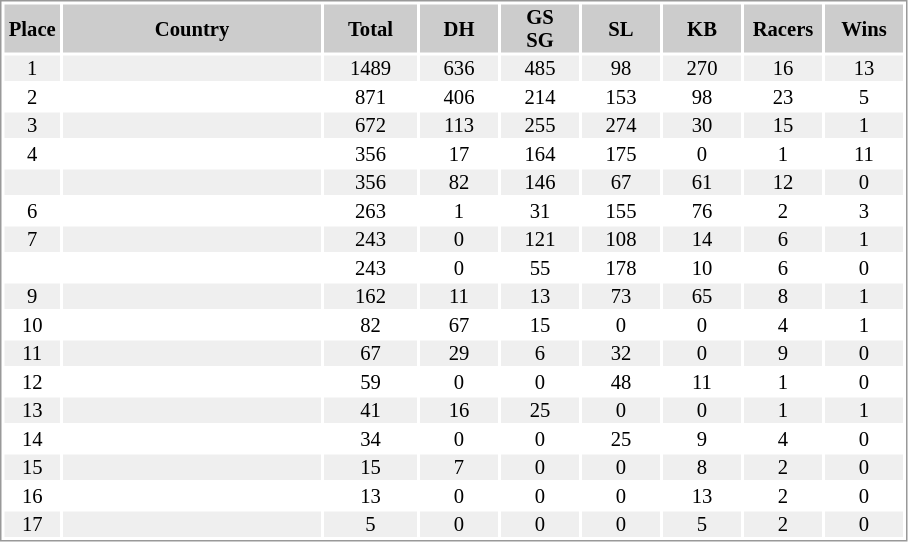<table border="0" style="border: 1px solid #999; background-color:#FFFFFF; text-align:center; font-size:86%; line-height:15px;">
<tr align="center" bgcolor="#CCCCCC">
<th width=35>Place</th>
<th width=170>Country</th>
<th width=60>Total</th>
<th width=50>DH</th>
<th width=50>GS<br>SG</th>
<th width=50>SL</th>
<th width=50>KB</th>
<th width=50>Racers</th>
<th width=50>Wins</th>
</tr>
<tr bgcolor="#EFEFEF">
<td>1</td>
<td align="left"></td>
<td>1489</td>
<td>636</td>
<td>485</td>
<td>98</td>
<td>270</td>
<td>16</td>
<td>13</td>
</tr>
<tr>
<td>2</td>
<td align="left"></td>
<td>871</td>
<td>406</td>
<td>214</td>
<td>153</td>
<td>98</td>
<td>23</td>
<td>5</td>
</tr>
<tr bgcolor="#EFEFEF">
<td>3</td>
<td align="left"></td>
<td>672</td>
<td>113</td>
<td>255</td>
<td>274</td>
<td>30</td>
<td>15</td>
<td>1</td>
</tr>
<tr>
<td>4</td>
<td align="left"></td>
<td>356</td>
<td>17</td>
<td>164</td>
<td>175</td>
<td>0</td>
<td>1</td>
<td>11</td>
</tr>
<tr bgcolor="#EFEFEF">
<td></td>
<td align="left"></td>
<td>356</td>
<td>82</td>
<td>146</td>
<td>67</td>
<td>61</td>
<td>12</td>
<td>0</td>
</tr>
<tr>
<td>6</td>
<td align="left"></td>
<td>263</td>
<td>1</td>
<td>31</td>
<td>155</td>
<td>76</td>
<td>2</td>
<td>3</td>
</tr>
<tr bgcolor="#EFEFEF">
<td>7</td>
<td align="left"></td>
<td>243</td>
<td>0</td>
<td>121</td>
<td>108</td>
<td>14</td>
<td>6</td>
<td>1</td>
</tr>
<tr>
<td></td>
<td align="left"></td>
<td>243</td>
<td>0</td>
<td>55</td>
<td>178</td>
<td>10</td>
<td>6</td>
<td>0</td>
</tr>
<tr bgcolor="#EFEFEF">
<td>9</td>
<td align="left"></td>
<td>162</td>
<td>11</td>
<td>13</td>
<td>73</td>
<td>65</td>
<td>8</td>
<td>1</td>
</tr>
<tr>
<td>10</td>
<td align="left"></td>
<td>82</td>
<td>67</td>
<td>15</td>
<td>0</td>
<td>0</td>
<td>4</td>
<td>1</td>
</tr>
<tr bgcolor="#EFEFEF">
<td>11</td>
<td align="left"></td>
<td>67</td>
<td>29</td>
<td>6</td>
<td>32</td>
<td>0</td>
<td>9</td>
<td>0</td>
</tr>
<tr>
<td>12</td>
<td align="left"></td>
<td>59</td>
<td>0</td>
<td>0</td>
<td>48</td>
<td>11</td>
<td>1</td>
<td>0</td>
</tr>
<tr bgcolor="#EFEFEF">
<td>13</td>
<td align="left"></td>
<td>41</td>
<td>16</td>
<td>25</td>
<td>0</td>
<td>0</td>
<td>1</td>
<td>1</td>
</tr>
<tr>
<td>14</td>
<td align="left"></td>
<td>34</td>
<td>0</td>
<td>0</td>
<td>25</td>
<td>9</td>
<td>4</td>
<td>0</td>
</tr>
<tr bgcolor="#EFEFEF">
<td>15</td>
<td align="left"></td>
<td>15</td>
<td>7</td>
<td>0</td>
<td>0</td>
<td>8</td>
<td>2</td>
<td>0</td>
</tr>
<tr>
<td>16</td>
<td align="left"></td>
<td>13</td>
<td>0</td>
<td>0</td>
<td>0</td>
<td>13</td>
<td>2</td>
<td>0</td>
</tr>
<tr bgcolor="#EFEFEF">
<td>17</td>
<td align="left"></td>
<td>5</td>
<td>0</td>
<td>0</td>
<td>0</td>
<td>5</td>
<td>2</td>
<td>0</td>
</tr>
</table>
